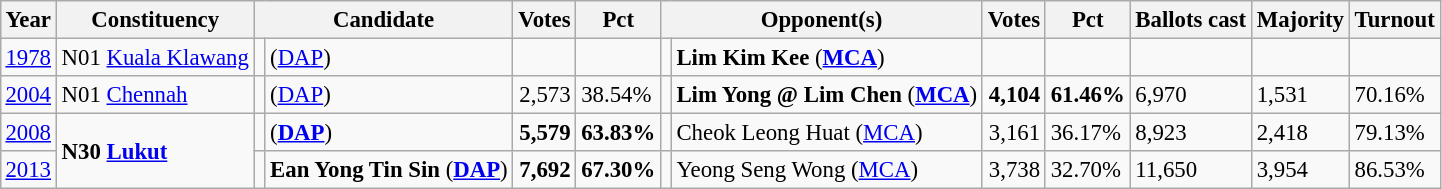<table class="wikitable" style="margin:0.5em ; font-size:95%">
<tr>
<th>Year</th>
<th>Constituency</th>
<th colspan=2>Candidate</th>
<th>Votes</th>
<th>Pct</th>
<th colspan=2>Opponent(s)</th>
<th>Votes</th>
<th>Pct</th>
<th>Ballots cast</th>
<th>Majority</th>
<th>Turnout</th>
</tr>
<tr>
<td><a href='#'>1978</a></td>
<td>N01 <a href='#'>Kuala Klawang</a></td>
<td></td>
<td> (<a href='#'>DAP</a>)</td>
<td align=right></td>
<td></td>
<td></td>
<td><strong>Lim Kim Kee</strong> (<a href='#'><strong>MCA</strong></a>)</td>
<td align=right></td>
<td></td>
<td></td>
<td></td>
<td></td>
</tr>
<tr>
<td><a href='#'>2004</a></td>
<td>N01 <a href='#'>Chennah</a></td>
<td></td>
<td> (<a href='#'>DAP</a>)</td>
<td align=right>2,573</td>
<td>38.54%</td>
<td></td>
<td><strong>Lim Yong @ Lim Chen</strong> (<a href='#'><strong>MCA</strong></a>)</td>
<td align=right><strong>4,104</strong></td>
<td><strong>61.46%</strong></td>
<td>6,970</td>
<td>1,531</td>
<td>70.16%</td>
</tr>
<tr>
<td><a href='#'>2008</a></td>
<td rowspan=2><strong>N30 <a href='#'>Lukut</a></strong></td>
<td></td>
<td> (<a href='#'><strong>DAP</strong></a>)</td>
<td align=right><strong>5,579</strong></td>
<td><strong>63.83%</strong></td>
<td></td>
<td>Cheok Leong Huat (<a href='#'>MCA</a>)</td>
<td align=right>3,161</td>
<td>36.17%</td>
<td>8,923</td>
<td>2,418</td>
<td>79.13%</td>
</tr>
<tr>
<td><a href='#'>2013</a></td>
<td></td>
<td><strong>Ean Yong Tin Sin</strong> (<a href='#'><strong>DAP</strong></a>)</td>
<td align=right><strong>7,692</strong></td>
<td><strong>67.30%</strong></td>
<td></td>
<td>Yeong Seng Wong (<a href='#'>MCA</a>)</td>
<td align=right>3,738</td>
<td>32.70%</td>
<td>11,650</td>
<td>3,954</td>
<td>86.53%</td>
</tr>
</table>
